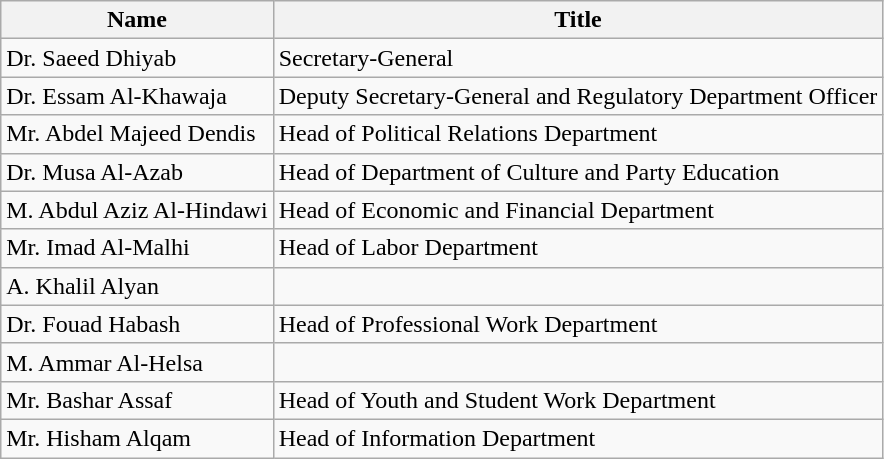<table class="wikitable">
<tr>
<th>Name</th>
<th>Title</th>
</tr>
<tr>
<td>Dr. Saeed Dhiyab</td>
<td>Secretary-General</td>
</tr>
<tr>
<td>Dr. Essam Al-Khawaja</td>
<td>Deputy Secretary-General and Regulatory Department Officer</td>
</tr>
<tr>
<td>Mr. Abdel Majeed Dendis</td>
<td>Head of Political Relations Department</td>
</tr>
<tr>
<td>Dr. Musa Al-Azab</td>
<td>Head of Department of Culture and Party Education</td>
</tr>
<tr>
<td>M. Abdul Aziz Al-Hindawi</td>
<td>Head of Economic and Financial Department</td>
</tr>
<tr>
<td>Mr. Imad Al-Malhi</td>
<td>Head of Labor Department</td>
</tr>
<tr>
<td>A. Khalil Alyan</td>
<td></td>
</tr>
<tr>
<td>Dr. Fouad Habash</td>
<td>Head of Professional Work Department</td>
</tr>
<tr>
<td>M. Ammar Al-Helsa</td>
<td></td>
</tr>
<tr>
<td>Mr. Bashar Assaf</td>
<td>Head of Youth and Student Work Department</td>
</tr>
<tr>
<td>Mr. Hisham Alqam</td>
<td>Head of Information Department</td>
</tr>
</table>
